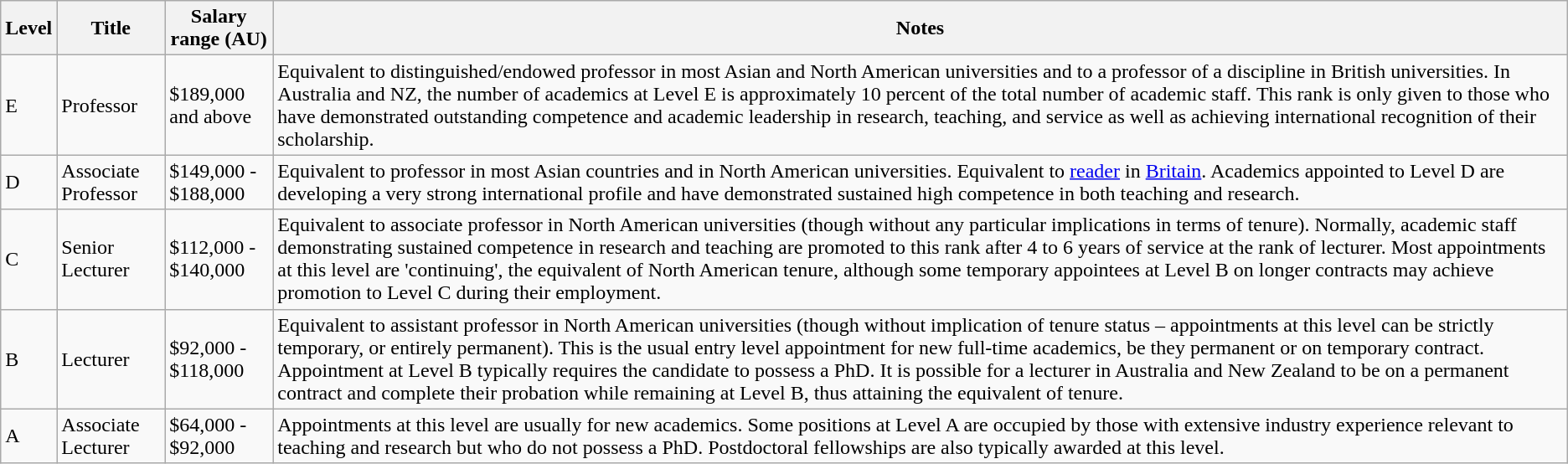<table class="wikitable">
<tr>
<th>Level</th>
<th>Title</th>
<th>Salary range (AU)</th>
<th>Notes</th>
</tr>
<tr>
<td>E</td>
<td>Professor</td>
<td>$189,000 and above</td>
<td>Equivalent to distinguished/endowed professor in most Asian and North American universities and to a professor of a discipline in British universities.  In Australia and NZ, the number of academics at Level E is approximately 10 percent of the total number of academic staff. This rank is only given to those who have demonstrated outstanding competence and academic leadership in research, teaching, and service as well as achieving international recognition of their scholarship.</td>
</tr>
<tr>
<td>D</td>
<td>Associate Professor</td>
<td>$149,000 - $188,000</td>
<td>Equivalent to professor in most Asian countries and in North American universities. Equivalent to <a href='#'>reader</a> in <a href='#'>Britain</a>. Academics appointed to Level D are developing a very strong international profile and have demonstrated sustained high competence in both teaching and research.</td>
</tr>
<tr>
<td>C</td>
<td>Senior Lecturer</td>
<td>$112,000 - $140,000</td>
<td>Equivalent to associate professor in North American universities (though without any particular implications in terms of tenure).  Normally, academic staff demonstrating sustained competence in research and teaching are promoted to this rank after 4 to 6 years of service at the rank of lecturer. Most appointments at this level are 'continuing', the equivalent of North American tenure, although some temporary appointees at Level B on longer contracts may achieve promotion to Level C during their employment.</td>
</tr>
<tr>
<td>B</td>
<td>Lecturer</td>
<td>$92,000 - $118,000</td>
<td>Equivalent to assistant professor in North American universities (though without implication of tenure status – appointments at this level can be strictly temporary, or entirely permanent). This is the usual entry level appointment for new full-time academics, be they permanent or on temporary contract. Appointment at Level B typically requires the candidate to possess a PhD. It is possible for a lecturer in Australia and New Zealand to be on a permanent contract and complete their probation while remaining at Level B, thus attaining the equivalent of tenure.</td>
</tr>
<tr>
<td>A</td>
<td>Associate Lecturer</td>
<td>$64,000 - $92,000</td>
<td>Appointments at this level are usually for new academics. Some positions at Level A are occupied by those with extensive industry experience relevant to teaching and research but who do not possess a PhD. Postdoctoral fellowships are also typically awarded at this level.</td>
</tr>
</table>
